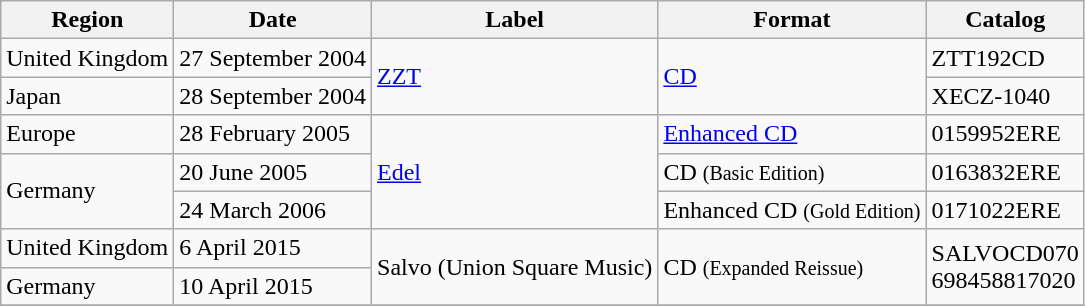<table class="wikitable">
<tr>
<th>Region</th>
<th>Date</th>
<th>Label</th>
<th>Format</th>
<th>Catalog</th>
</tr>
<tr>
<td>United Kingdom</td>
<td>27 September 2004</td>
<td rowspan="2"><a href='#'>ZZT</a></td>
<td rowspan="2"><a href='#'>CD</a></td>
<td>ZTT192CD</td>
</tr>
<tr>
<td>Japan</td>
<td>28 September 2004</td>
<td>XECZ-1040</td>
</tr>
<tr>
<td>Europe</td>
<td>28 February 2005</td>
<td rowspan="3"><a href='#'>Edel</a></td>
<td><a href='#'>Enhanced CD</a></td>
<td>0159952ERE</td>
</tr>
<tr>
<td rowspan="2">Germany</td>
<td>20 June 2005</td>
<td>CD <small>(Basic Edition)</small></td>
<td>0163832ERE</td>
</tr>
<tr>
<td>24 March 2006</td>
<td>Enhanced CD <small>(Gold Edition)</small></td>
<td>0171022ERE</td>
</tr>
<tr>
<td>United Kingdom</td>
<td>6 April 2015</td>
<td rowspan="2">Salvo (Union Square Music)</td>
<td rowspan="2">CD <small>(Expanded Reissue)</small></td>
<td rowspan="2">SALVOCD070<br>698458817020</td>
</tr>
<tr>
<td>Germany</td>
<td>10 April 2015</td>
</tr>
<tr>
</tr>
</table>
